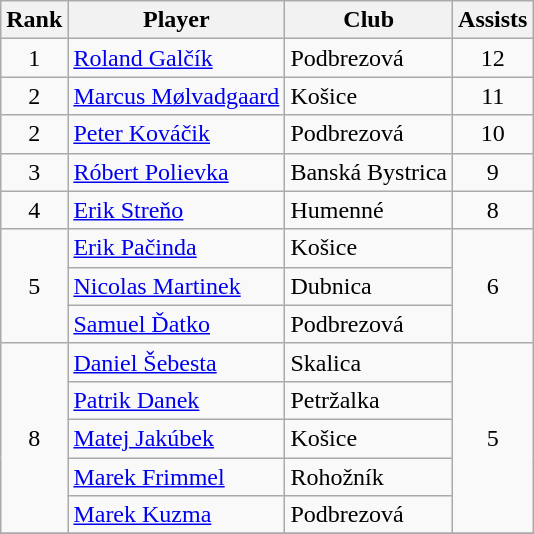<table class="wikitable" style="text-align:center">
<tr>
<th>Rank</th>
<th>Player</th>
<th>Club</th>
<th>Assists</th>
</tr>
<tr>
<td rowspan="1">1</td>
<td align="left"> <a href='#'>Roland Galčík</a></td>
<td align="left">Podbrezová</td>
<td rowspan="1">12</td>
</tr>
<tr>
<td rowspan="1">2</td>
<td align=left> <a href='#'>Marcus Mølvadgaard</a></td>
<td align=left>Košice</td>
<td rowspan="1">11</td>
</tr>
<tr>
<td rowspan="1">2</td>
<td align="left"> <a href='#'>Peter Kováčik</a></td>
<td align="left">Podbrezová</td>
<td>10</td>
</tr>
<tr>
<td>3</td>
<td align="left"> <a href='#'>Róbert Polievka</a></td>
<td align="left">Banská Bystrica</td>
<td rowspan="1">9</td>
</tr>
<tr>
<td>4</td>
<td align=left> <a href='#'>Erik Streňo</a></td>
<td align=left>Humenné</td>
<td>8</td>
</tr>
<tr>
<td rowspan="3">5</td>
<td align="left"> <a href='#'>Erik Pačinda</a></td>
<td align="left">Košice</td>
<td rowspan="3">6</td>
</tr>
<tr>
<td align=left> <a href='#'>Nicolas Martinek</a></td>
<td align=left>Dubnica</td>
</tr>
<tr>
<td align="left"> <a href='#'>Samuel Ďatko</a></td>
<td align="left">Podbrezová</td>
</tr>
<tr>
<td rowspan="5">8</td>
<td align="left"> <a href='#'>Daniel Šebesta</a></td>
<td align="left">Skalica</td>
<td rowspan="5">5</td>
</tr>
<tr>
<td align=left> <a href='#'>Patrik Danek</a></td>
<td align=left>Petržalka</td>
</tr>
<tr>
<td align="left"> <a href='#'>Matej Jakúbek</a></td>
<td align="left">Košice</td>
</tr>
<tr>
<td align="left"> <a href='#'>Marek Frimmel</a></td>
<td align="left">Rohožník</td>
</tr>
<tr>
<td align="left"> <a href='#'>Marek Kuzma</a></td>
<td align="left">Podbrezová</td>
</tr>
<tr>
</tr>
</table>
